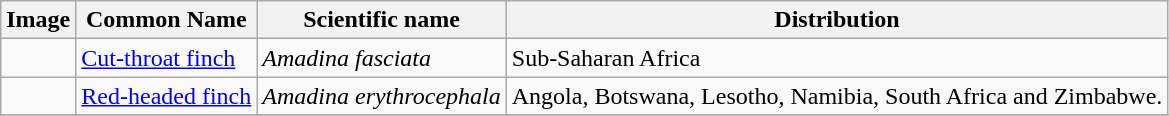<table class="wikitable">
<tr>
<th>Image</th>
<th>Common Name</th>
<th>Scientific name</th>
<th>Distribution</th>
</tr>
<tr>
<td></td>
<td><a href='#'>Cut-throat finch</a></td>
<td><em>Amadina fasciata</em></td>
<td>Sub-Saharan Africa</td>
</tr>
<tr>
<td></td>
<td><a href='#'>Red-headed finch</a></td>
<td><em>Amadina erythrocephala</em></td>
<td>Angola, Botswana, Lesotho, Namibia, South Africa and Zimbabwe.</td>
</tr>
<tr>
</tr>
</table>
